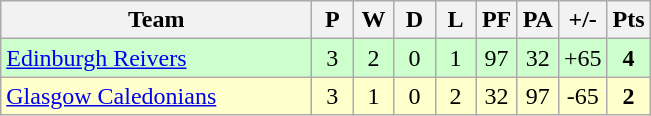<table class="wikitable" style="text-align: center;">
<tr>
<th width="200">Team</th>
<th width="20">P</th>
<th width="20">W</th>
<th width="20">D</th>
<th width="20">L</th>
<th width="20">PF</th>
<th width="20">PA</th>
<th width="25">+/-</th>
<th width="20">Pts</th>
</tr>
<tr bgcolor="#ccffcc">
<td align="left"><a href='#'>Edinburgh Reivers</a></td>
<td>3</td>
<td>2</td>
<td>0</td>
<td>1</td>
<td>97</td>
<td>32</td>
<td>+65</td>
<td><strong>4</strong></td>
</tr>
<tr bgcolor="#ffffcc">
<td align="left"><a href='#'>Glasgow Caledonians</a></td>
<td>3</td>
<td>1</td>
<td>0</td>
<td>2</td>
<td>32</td>
<td>97</td>
<td>-65</td>
<td><strong>2</strong></td>
</tr>
</table>
